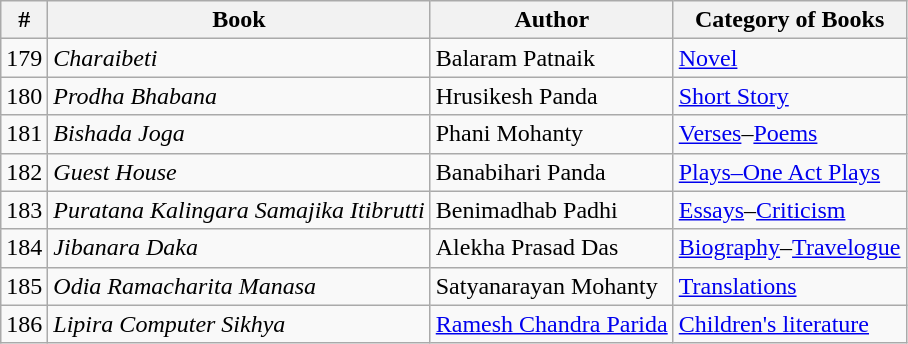<table class="wikitable">
<tr>
<th>#</th>
<th>Book</th>
<th>Author</th>
<th>Category of Books</th>
</tr>
<tr>
<td>179</td>
<td><em>Charaibeti</em></td>
<td>Balaram Patnaik</td>
<td><a href='#'>Novel</a></td>
</tr>
<tr>
<td>180</td>
<td><em>Prodha Bhabana</em></td>
<td>Hrusikesh Panda</td>
<td><a href='#'>Short Story</a></td>
</tr>
<tr>
<td>181</td>
<td><em>Bishada Joga</em></td>
<td>Phani Mohanty</td>
<td><a href='#'>Verses</a>–<a href='#'>Poems</a></td>
</tr>
<tr>
<td>182</td>
<td><em>Guest House</em></td>
<td>Banabihari Panda</td>
<td><a href='#'>Plays–One Act Plays</a></td>
</tr>
<tr>
<td>183</td>
<td><em>Puratana Kalingara Samajika Itibrutti</em></td>
<td>Benimadhab Padhi</td>
<td><a href='#'>Essays</a>–<a href='#'>Criticism</a></td>
</tr>
<tr>
<td>184</td>
<td><em>Jibanara Daka</em></td>
<td>Alekha Prasad Das</td>
<td><a href='#'>Biography</a>–<a href='#'>Travelogue</a></td>
</tr>
<tr>
<td>185</td>
<td><em>Odia Ramacharita Manasa</em></td>
<td>Satyanarayan Mohanty</td>
<td><a href='#'>Translations</a></td>
</tr>
<tr>
<td>186</td>
<td><em>Lipira Computer Sikhya</em></td>
<td><a href='#'>Ramesh Chandra Parida</a></td>
<td><a href='#'>Children's literature</a></td>
</tr>
</table>
